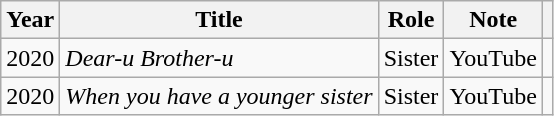<table class="wikitable sortable">
<tr>
<th scope="col">Year</th>
<th scope="col">Title</th>
<th scope="col">Role</th>
<th scope="col" class="unsortable">Note</th>
<th scope="col" class="unsortable"></th>
</tr>
<tr>
<td>2020</td>
<td><em>Dear-u Brother-u</em></td>
<td>Sister</td>
<td>YouTube</td>
<td></td>
</tr>
<tr>
<td>2020</td>
<td><em>When you have a younger sister</em></td>
<td>Sister</td>
<td>YouTube</td>
<td></td>
</tr>
</table>
